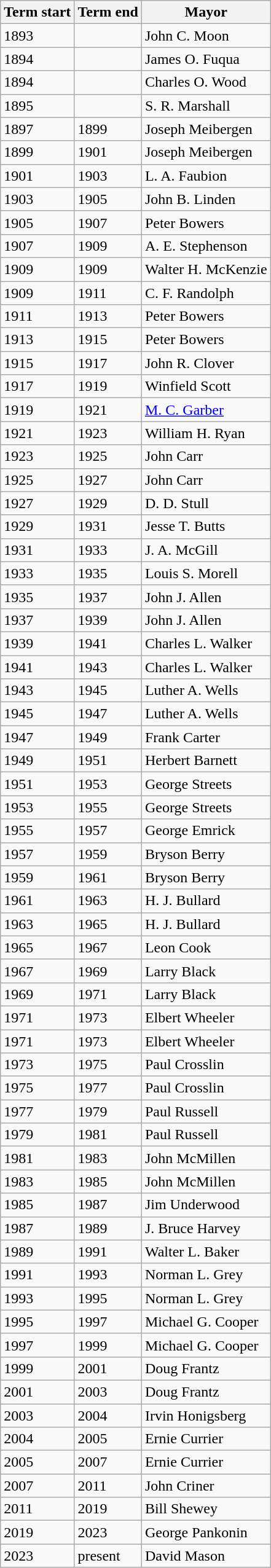<table class="wikitable sortable">
<tr>
<th>Term start</th>
<th>Term end</th>
<th>Mayor</th>
</tr>
<tr --->
<td>1893</td>
<td></td>
<td>John C. Moon</td>
</tr>
<tr --->
<td>1894</td>
<td></td>
<td>James O. Fuqua</td>
</tr>
<tr --->
<td>1894</td>
<td></td>
<td>Charles O. Wood</td>
</tr>
<tr --->
<td>1895</td>
<td></td>
<td>S. R. Marshall</td>
</tr>
<tr --->
<td>1897</td>
<td>1899</td>
<td>Joseph Meibergen</td>
</tr>
<tr --->
<td>1899</td>
<td>1901</td>
<td>Joseph Meibergen</td>
</tr>
<tr --->
<td>1901</td>
<td>1903</td>
<td>L. A. Faubion</td>
</tr>
<tr --->
<td>1903</td>
<td>1905</td>
<td>John B. Linden</td>
</tr>
<tr --->
<td>1905</td>
<td>1907</td>
<td>Peter Bowers</td>
</tr>
<tr --->
<td>1907</td>
<td>1909</td>
<td>A. E. Stephenson</td>
</tr>
<tr --->
<td>1909</td>
<td>1909</td>
<td>Walter H. McKenzie</td>
</tr>
<tr --->
<td>1909</td>
<td>1911</td>
<td>C. F. Randolph</td>
</tr>
<tr --->
<td>1911</td>
<td>1913</td>
<td>Peter Bowers</td>
</tr>
<tr --->
<td>1913</td>
<td>1915</td>
<td>Peter Bowers</td>
</tr>
<tr --->
<td>1915</td>
<td>1917</td>
<td>John R. Clover</td>
</tr>
<tr --->
<td>1917</td>
<td>1919</td>
<td>Winfield Scott</td>
</tr>
<tr --->
<td>1919</td>
<td>1921</td>
<td><a href='#'>M. C. Garber</a></td>
</tr>
<tr --->
<td>1921</td>
<td>1923</td>
<td>William H. Ryan</td>
</tr>
<tr --->
<td>1923</td>
<td>1925</td>
<td>John Carr</td>
</tr>
<tr --->
<td>1925</td>
<td>1927</td>
<td>John Carr</td>
</tr>
<tr --->
<td>1927</td>
<td>1929</td>
<td>D. D. Stull</td>
</tr>
<tr --->
<td>1929</td>
<td>1931</td>
<td>Jesse T. Butts</td>
</tr>
<tr --->
<td>1931</td>
<td>1933</td>
<td>J. A. McGill</td>
</tr>
<tr --->
<td>1933</td>
<td>1935</td>
<td>Louis S. Morell</td>
</tr>
<tr --->
<td>1935</td>
<td>1937</td>
<td>John J. Allen</td>
</tr>
<tr --->
<td>1937</td>
<td>1939</td>
<td>John J. Allen</td>
</tr>
<tr --->
<td>1939</td>
<td>1941</td>
<td>Charles L. Walker</td>
</tr>
<tr --->
<td>1941</td>
<td>1943</td>
<td>Charles L. Walker</td>
</tr>
<tr --->
<td>1943</td>
<td>1945</td>
<td>Luther A. Wells</td>
</tr>
<tr --->
<td>1945</td>
<td>1947</td>
<td>Luther A. Wells</td>
</tr>
<tr --->
<td>1947</td>
<td>1949</td>
<td>Frank Carter</td>
</tr>
<tr --->
<td>1949</td>
<td>1951</td>
<td>Herbert Barnett</td>
</tr>
<tr --->
<td>1951</td>
<td>1953</td>
<td>George Streets</td>
</tr>
<tr --->
<td>1953</td>
<td>1955</td>
<td>George Streets</td>
</tr>
<tr --->
<td>1955</td>
<td>1957</td>
<td>George Emrick</td>
</tr>
<tr --->
<td>1957</td>
<td>1959</td>
<td>Bryson Berry</td>
</tr>
<tr --->
<td>1959</td>
<td>1961</td>
<td>Bryson Berry</td>
</tr>
<tr --->
<td>1961</td>
<td>1963</td>
<td>H. J. Bullard</td>
</tr>
<tr --->
<td>1963</td>
<td>1965</td>
<td>H. J. Bullard</td>
</tr>
<tr --->
<td>1965</td>
<td>1967</td>
<td>Leon Cook</td>
</tr>
<tr --->
<td>1967</td>
<td>1969</td>
<td>Larry Black</td>
</tr>
<tr --->
<td>1969</td>
<td>1971</td>
<td>Larry Black</td>
</tr>
<tr --->
<td>1971</td>
<td>1973</td>
<td>Elbert Wheeler</td>
</tr>
<tr --->
<td>1971</td>
<td>1973</td>
<td>Elbert Wheeler</td>
</tr>
<tr --->
<td>1973</td>
<td>1975</td>
<td>Paul Crosslin</td>
</tr>
<tr --->
<td>1975</td>
<td>1977</td>
<td>Paul Crosslin</td>
</tr>
<tr --->
<td>1977</td>
<td>1979</td>
<td>Paul Russell</td>
</tr>
<tr --->
<td>1979</td>
<td>1981</td>
<td>Paul Russell</td>
</tr>
<tr --->
<td>1981</td>
<td>1983</td>
<td>John McMillen</td>
</tr>
<tr --->
<td>1983</td>
<td>1985</td>
<td>John McMillen</td>
</tr>
<tr --->
<td>1985</td>
<td>1987</td>
<td>Jim Underwood</td>
</tr>
<tr --->
<td>1987</td>
<td>1989</td>
<td>J. Bruce Harvey</td>
</tr>
<tr --->
<td>1989</td>
<td>1991</td>
<td>Walter L. Baker</td>
</tr>
<tr --->
<td>1991</td>
<td>1993</td>
<td>Norman L. Grey</td>
</tr>
<tr --->
<td>1993</td>
<td>1995</td>
<td>Norman L. Grey</td>
</tr>
<tr --->
<td>1995</td>
<td>1997</td>
<td>Michael G. Cooper</td>
</tr>
<tr --->
<td>1997</td>
<td>1999</td>
<td>Michael G. Cooper</td>
</tr>
<tr --->
<td>1999</td>
<td>2001</td>
<td>Doug Frantz</td>
</tr>
<tr --->
<td>2001</td>
<td>2003</td>
<td>Doug Frantz</td>
</tr>
<tr --->
<td>2003</td>
<td>2004</td>
<td>Irvin Honigsberg</td>
</tr>
<tr --->
<td>2004</td>
<td>2005</td>
<td>Ernie Currier</td>
</tr>
<tr --->
<td>2005</td>
<td>2007</td>
<td>Ernie Currier</td>
</tr>
<tr --->
<td>2007</td>
<td>2011</td>
<td>John Criner</td>
</tr>
<tr --->
<td>2011</td>
<td>2019</td>
<td>Bill Shewey</td>
</tr>
<tr --->
<td>2019</td>
<td>2023</td>
<td>George Pankonin</td>
</tr>
<tr --->
<td>2023</td>
<td>present</td>
<td>David Mason</td>
</tr>
</table>
